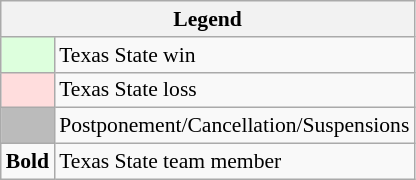<table class="wikitable" style="font-size:90%">
<tr>
<th colspan="2">Legend</th>
</tr>
<tr>
<td bgcolor="#ddffdd"> </td>
<td>Texas State win</td>
</tr>
<tr>
<td bgcolor="#ffdddd"> </td>
<td>Texas State loss</td>
</tr>
<tr>
<td bgcolor="#bbbbbb"> </td>
<td>Postponement/Cancellation/Suspensions</td>
</tr>
<tr>
<td><strong>Bold</strong></td>
<td>Texas State team member</td>
</tr>
</table>
